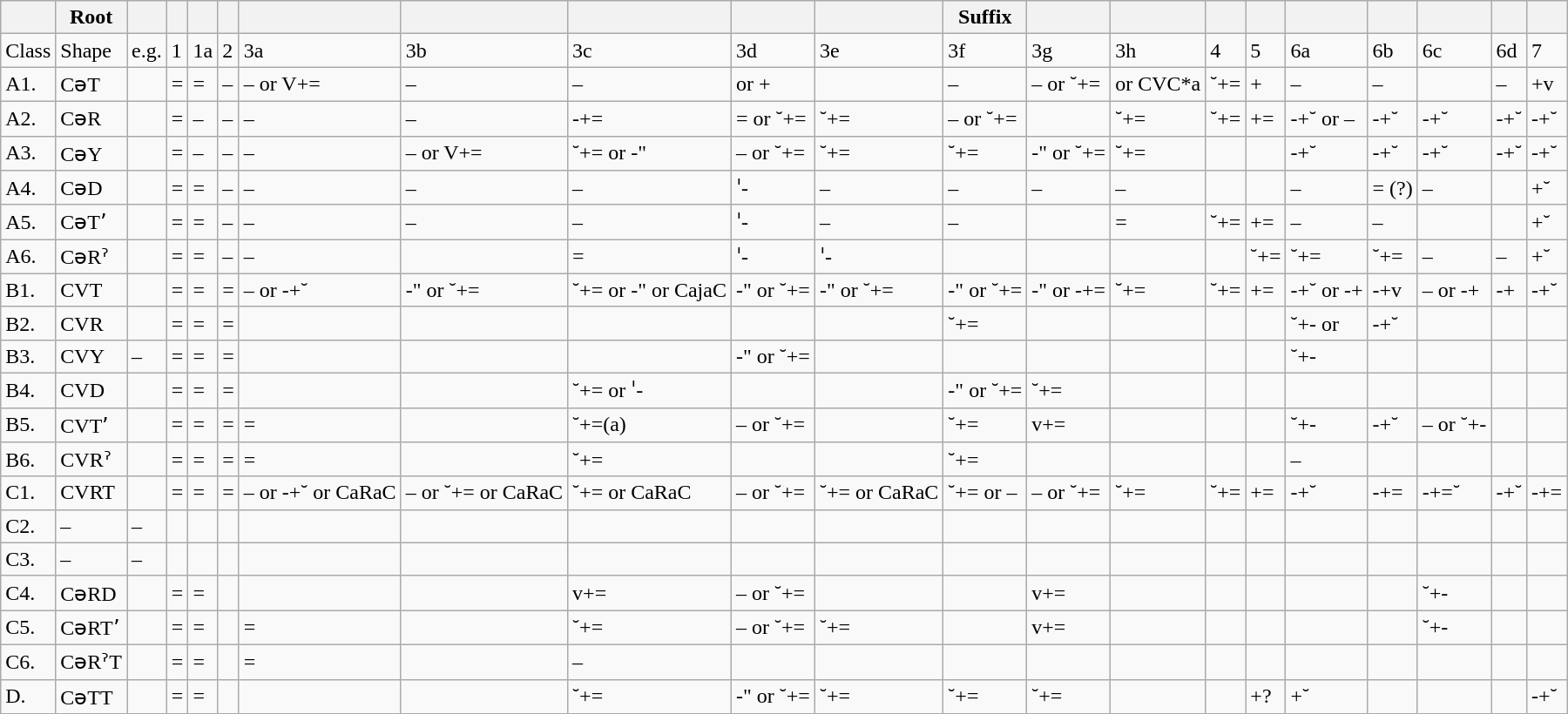<table class=wikitable>
<tr>
<th></th>
<th>Root</th>
<th></th>
<th></th>
<th></th>
<th></th>
<th></th>
<th></th>
<th></th>
<th></th>
<th></th>
<th>Suffix</th>
<th></th>
<th></th>
<th></th>
<th></th>
<th></th>
<th></th>
<th></th>
<th></th>
<th></th>
</tr>
<tr>
<td>Class</td>
<td>Shape</td>
<td>e.g.</td>
<td>1</td>
<td>1a</td>
<td>2</td>
<td>3a</td>
<td>3b</td>
<td>3c</td>
<td>3d</td>
<td>3e</td>
<td>3f</td>
<td>3g</td>
<td>3h</td>
<td>4</td>
<td>5</td>
<td>6a</td>
<td>6b</td>
<td>6c</td>
<td>6d</td>
<td>7</td>
</tr>
<tr>
<td>A1.</td>
<td>CəT</td>
<td></td>
<td>=</td>
<td>=</td>
<td>–</td>
<td>– or V+=</td>
<td>–</td>
<td>–</td>
<td> or +</td>
<td></td>
<td>–</td>
<td>– or ˘+=</td>
<td> or CVC*a</td>
<td>˘+=</td>
<td>+</td>
<td>–</td>
<td>–</td>
<td></td>
<td>–</td>
<td>+v</td>
</tr>
<tr>
<td>A2.</td>
<td>CəR</td>
<td></td>
<td>=</td>
<td>–</td>
<td>–</td>
<td>–</td>
<td>–</td>
<td>-+=</td>
<td>= or ˘+=</td>
<td>˘+=</td>
<td>– or ˘+=</td>
<td></td>
<td>˘+=</td>
<td>˘+=</td>
<td>+=</td>
<td>-+˘ or –</td>
<td>-+˘</td>
<td>-+˘</td>
<td>-+˘</td>
<td>-+˘</td>
</tr>
<tr>
<td>A3.</td>
<td>CəY</td>
<td></td>
<td>=</td>
<td>–</td>
<td>–</td>
<td>–</td>
<td>– or V+=</td>
<td>˘+= or -"</td>
<td>– or ˘+=</td>
<td>˘+=</td>
<td>˘+=</td>
<td>-" or ˘+=</td>
<td>˘+=</td>
<td></td>
<td></td>
<td>-+˘</td>
<td>-+˘</td>
<td>-+˘</td>
<td>-+˘</td>
<td>-+˘</td>
</tr>
<tr>
<td>A4.</td>
<td>CəD</td>
<td></td>
<td>=</td>
<td>=</td>
<td>–</td>
<td>–</td>
<td>–</td>
<td>–</td>
<td>ˈ-</td>
<td>–</td>
<td>–</td>
<td>–</td>
<td>–</td>
<td></td>
<td></td>
<td>–</td>
<td>= (?)</td>
<td>–</td>
<td></td>
<td>+˘</td>
</tr>
<tr>
<td>A5.</td>
<td>CəTʼ</td>
<td></td>
<td>=</td>
<td>=</td>
<td>–</td>
<td>–</td>
<td>–</td>
<td>–</td>
<td>ˈ-</td>
<td>–</td>
<td>–</td>
<td></td>
<td>=</td>
<td>˘+=</td>
<td>+=</td>
<td>–</td>
<td>–</td>
<td></td>
<td></td>
<td>+˘</td>
</tr>
<tr>
<td>A6.</td>
<td>CəRˀ</td>
<td></td>
<td>=</td>
<td>=</td>
<td>–</td>
<td>–</td>
<td></td>
<td>=</td>
<td>ˈ-</td>
<td>ˈ-</td>
<td></td>
<td></td>
<td></td>
<td></td>
<td>˘+=</td>
<td>˘+=</td>
<td>˘+=</td>
<td>–</td>
<td>–</td>
<td>+˘</td>
</tr>
<tr>
<td>B1.</td>
<td>CVT</td>
<td></td>
<td>=</td>
<td>=</td>
<td>=</td>
<td>– or -+˘</td>
<td>-" or ˘+=</td>
<td>˘+= or -" or CajaC</td>
<td>-" or ˘+=</td>
<td>-" or ˘+=</td>
<td>-" or ˘+=</td>
<td>-" or -+=</td>
<td>˘+=</td>
<td>˘+=</td>
<td>+=</td>
<td>-+˘ or -+</td>
<td>-+v</td>
<td>– or -+</td>
<td>-+</td>
<td>-+˘</td>
</tr>
<tr>
<td>B2.</td>
<td>CVR</td>
<td></td>
<td>=</td>
<td>=</td>
<td>=</td>
<td></td>
<td></td>
<td></td>
<td></td>
<td></td>
<td>˘+=</td>
<td></td>
<td></td>
<td></td>
<td></td>
<td>˘+- or </td>
<td>-+˘</td>
<td></td>
<td></td>
<td></td>
</tr>
<tr>
<td>B3.</td>
<td>CVY</td>
<td>–</td>
<td>=</td>
<td>=</td>
<td>=</td>
<td></td>
<td></td>
<td></td>
<td>-" or ˘+=</td>
<td></td>
<td></td>
<td></td>
<td></td>
<td></td>
<td></td>
<td>˘+-</td>
<td></td>
<td></td>
<td></td>
<td></td>
</tr>
<tr>
<td>B4.</td>
<td>CVD</td>
<td></td>
<td>=</td>
<td>=</td>
<td>=</td>
<td></td>
<td></td>
<td>˘+= or ˈ-</td>
<td></td>
<td></td>
<td>-" or ˘+=</td>
<td>˘+=</td>
<td></td>
<td></td>
<td></td>
<td></td>
<td></td>
<td></td>
<td></td>
<td></td>
</tr>
<tr>
<td>B5.</td>
<td>CVTʼ</td>
<td></td>
<td>=</td>
<td>=</td>
<td>=</td>
<td>=</td>
<td></td>
<td>˘+=(a)</td>
<td>– or ˘+=</td>
<td></td>
<td>˘+=</td>
<td>v+=</td>
<td></td>
<td></td>
<td></td>
<td>˘+-</td>
<td>-+˘</td>
<td>– or ˘+-</td>
<td></td>
<td></td>
</tr>
<tr>
<td>B6.</td>
<td>CVRˀ</td>
<td></td>
<td>=</td>
<td>=</td>
<td>=</td>
<td>=</td>
<td></td>
<td>˘+=</td>
<td></td>
<td></td>
<td>˘+=</td>
<td></td>
<td></td>
<td></td>
<td></td>
<td>–</td>
<td></td>
<td></td>
<td></td>
<td></td>
</tr>
<tr>
<td>C1.</td>
<td>CVRT</td>
<td></td>
<td>=</td>
<td>=</td>
<td>=</td>
<td>– or -+˘ or CaRaC</td>
<td>– or ˘+= or CaRaC</td>
<td>˘+= or CaRaC</td>
<td>– or ˘+=</td>
<td>˘+= or CaRaC</td>
<td>˘+= or –</td>
<td>– or ˘+=</td>
<td>˘+=</td>
<td>˘+=</td>
<td>+=</td>
<td>-+˘</td>
<td>-+=</td>
<td>-+=˘</td>
<td>-+˘</td>
<td>-+=</td>
</tr>
<tr>
<td>C2.</td>
<td>–</td>
<td>–</td>
<td></td>
<td></td>
<td></td>
<td></td>
<td></td>
<td></td>
<td></td>
<td></td>
<td></td>
<td></td>
<td></td>
<td></td>
<td></td>
<td></td>
<td></td>
<td></td>
<td></td>
<td></td>
</tr>
<tr>
<td>C3.</td>
<td>–</td>
<td>–</td>
<td></td>
<td></td>
<td></td>
<td></td>
<td></td>
<td></td>
<td></td>
<td></td>
<td></td>
<td></td>
<td></td>
<td></td>
<td></td>
<td></td>
<td></td>
<td></td>
<td></td>
<td></td>
</tr>
<tr>
<td>C4.</td>
<td>CəRD</td>
<td></td>
<td>=</td>
<td>=</td>
<td></td>
<td></td>
<td></td>
<td>v+=</td>
<td>– or ˘+=</td>
<td></td>
<td></td>
<td>v+=</td>
<td></td>
<td></td>
<td></td>
<td></td>
<td></td>
<td>˘+-</td>
<td></td>
<td></td>
</tr>
<tr>
<td>C5.</td>
<td>CəRTʼ</td>
<td></td>
<td>=</td>
<td>=</td>
<td></td>
<td>=</td>
<td></td>
<td>˘+=</td>
<td>– or ˘+=</td>
<td>˘+=</td>
<td></td>
<td>v+=</td>
<td></td>
<td></td>
<td></td>
<td></td>
<td></td>
<td>˘+-</td>
<td></td>
<td></td>
</tr>
<tr>
<td>C6.</td>
<td>CəRˀT</td>
<td></td>
<td>=</td>
<td>=</td>
<td></td>
<td>=</td>
<td></td>
<td>–</td>
<td></td>
<td></td>
<td></td>
<td></td>
<td></td>
<td></td>
<td></td>
<td></td>
<td></td>
<td></td>
<td></td>
<td></td>
</tr>
<tr>
<td>D.</td>
<td>CəTT</td>
<td></td>
<td>=</td>
<td>=</td>
<td></td>
<td></td>
<td></td>
<td>˘+=</td>
<td>-" or ˘+=</td>
<td>˘+=</td>
<td>˘+=</td>
<td>˘+=</td>
<td></td>
<td></td>
<td>+?</td>
<td>+˘</td>
<td></td>
<td></td>
<td></td>
<td>-+˘</td>
</tr>
</table>
